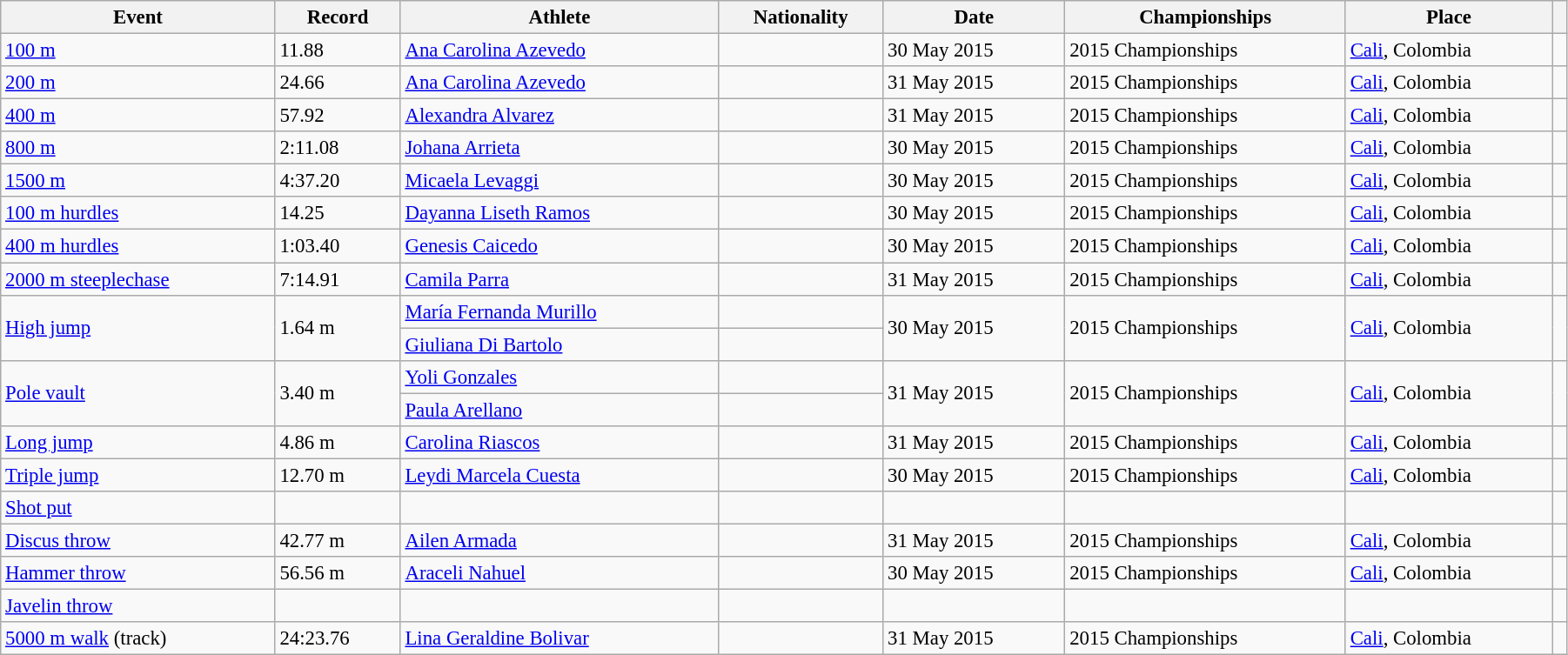<table class="wikitable" style="font-size:95%; width: 95%;">
<tr>
<th>Event</th>
<th>Record</th>
<th>Athlete</th>
<th>Nationality</th>
<th>Date</th>
<th>Championships</th>
<th>Place</th>
<th></th>
</tr>
<tr>
<td><a href='#'>100 m</a></td>
<td>11.88 </td>
<td><a href='#'>Ana Carolina Azevedo</a></td>
<td></td>
<td>30 May 2015</td>
<td>2015 Championships</td>
<td> <a href='#'>Cali</a>, Colombia</td>
<td></td>
</tr>
<tr>
<td><a href='#'>200 m</a></td>
<td>24.66 </td>
<td><a href='#'>Ana Carolina Azevedo</a></td>
<td></td>
<td>31 May 2015</td>
<td>2015 Championships</td>
<td> <a href='#'>Cali</a>, Colombia</td>
<td></td>
</tr>
<tr>
<td><a href='#'>400 m</a></td>
<td>57.92</td>
<td><a href='#'>Alexandra Alvarez</a></td>
<td></td>
<td>31 May 2015</td>
<td>2015 Championships</td>
<td> <a href='#'>Cali</a>, Colombia</td>
<td></td>
</tr>
<tr>
<td><a href='#'>800 m</a></td>
<td>2:11.08</td>
<td><a href='#'>Johana Arrieta</a></td>
<td></td>
<td>30 May 2015</td>
<td>2015 Championships</td>
<td> <a href='#'>Cali</a>, Colombia</td>
<td></td>
</tr>
<tr>
<td><a href='#'>1500 m</a></td>
<td>4:37.20</td>
<td><a href='#'>Micaela Levaggi</a></td>
<td></td>
<td>30 May 2015</td>
<td>2015 Championships</td>
<td> <a href='#'>Cali</a>, Colombia</td>
<td></td>
</tr>
<tr>
<td><a href='#'>100 m hurdles</a></td>
<td>14.25 </td>
<td><a href='#'>Dayanna Liseth Ramos</a></td>
<td></td>
<td>30 May 2015</td>
<td>2015 Championships</td>
<td> <a href='#'>Cali</a>, Colombia</td>
<td></td>
</tr>
<tr>
<td><a href='#'>400 m hurdles</a></td>
<td>1:03.40</td>
<td><a href='#'>Genesis Caicedo</a></td>
<td></td>
<td>30 May 2015</td>
<td>2015 Championships</td>
<td> <a href='#'>Cali</a>, Colombia</td>
<td></td>
</tr>
<tr>
<td><a href='#'>2000 m steeplechase</a></td>
<td>7:14.91</td>
<td><a href='#'>Camila Parra</a></td>
<td></td>
<td>31 May 2015</td>
<td>2015 Championships</td>
<td> <a href='#'>Cali</a>, Colombia</td>
<td></td>
</tr>
<tr>
<td rowspan=2><a href='#'>High jump</a></td>
<td rowspan=2>1.64 m</td>
<td><a href='#'>María Fernanda Murillo</a></td>
<td></td>
<td rowspan=2>30 May 2015</td>
<td rowspan=2>2015 Championships</td>
<td rowspan=2> <a href='#'>Cali</a>, Colombia</td>
<td rowspan=2></td>
</tr>
<tr>
<td><a href='#'>Giuliana Di Bartolo</a></td>
<td></td>
</tr>
<tr>
<td rowspan=2><a href='#'>Pole vault</a></td>
<td rowspan=2>3.40 m</td>
<td><a href='#'>Yoli Gonzales</a></td>
<td></td>
<td rowspan=2>31 May 2015</td>
<td rowspan=2>2015 Championships</td>
<td rowspan=2> <a href='#'>Cali</a>, Colombia</td>
<td rowspan=2></td>
</tr>
<tr>
<td><a href='#'>Paula Arellano</a></td>
<td></td>
</tr>
<tr>
<td><a href='#'>Long jump</a></td>
<td>4.86 m </td>
<td><a href='#'>Carolina Riascos</a></td>
<td></td>
<td>31 May 2015</td>
<td>2015 Championships</td>
<td> <a href='#'>Cali</a>, Colombia</td>
<td></td>
</tr>
<tr>
<td><a href='#'>Triple jump</a></td>
<td>12.70 m </td>
<td><a href='#'>Leydi Marcela Cuesta</a></td>
<td></td>
<td>30 May 2015</td>
<td>2015 Championships</td>
<td> <a href='#'>Cali</a>, Colombia</td>
<td></td>
</tr>
<tr>
<td><a href='#'>Shot put</a></td>
<td></td>
<td></td>
<td></td>
<td></td>
<td></td>
<td></td>
</tr>
<tr>
<td><a href='#'>Discus throw</a></td>
<td>42.77 m</td>
<td><a href='#'>Ailen Armada</a></td>
<td></td>
<td>31 May 2015</td>
<td>2015 Championships</td>
<td> <a href='#'>Cali</a>, Colombia</td>
<td></td>
</tr>
<tr>
<td><a href='#'>Hammer throw</a></td>
<td>56.56 m</td>
<td><a href='#'>Araceli Nahuel</a></td>
<td></td>
<td>30 May 2015</td>
<td>2015 Championships</td>
<td> <a href='#'>Cali</a>, Colombia</td>
<td></td>
</tr>
<tr>
<td><a href='#'>Javelin throw</a></td>
<td></td>
<td></td>
<td></td>
<td></td>
<td></td>
<td></td>
</tr>
<tr>
<td><a href='#'>5000 m walk</a> (track)</td>
<td>24:23.76</td>
<td><a href='#'>Lina Geraldine Bolivar</a></td>
<td></td>
<td>31 May 2015</td>
<td>2015 Championships</td>
<td> <a href='#'>Cali</a>, Colombia</td>
<td></td>
</tr>
</table>
